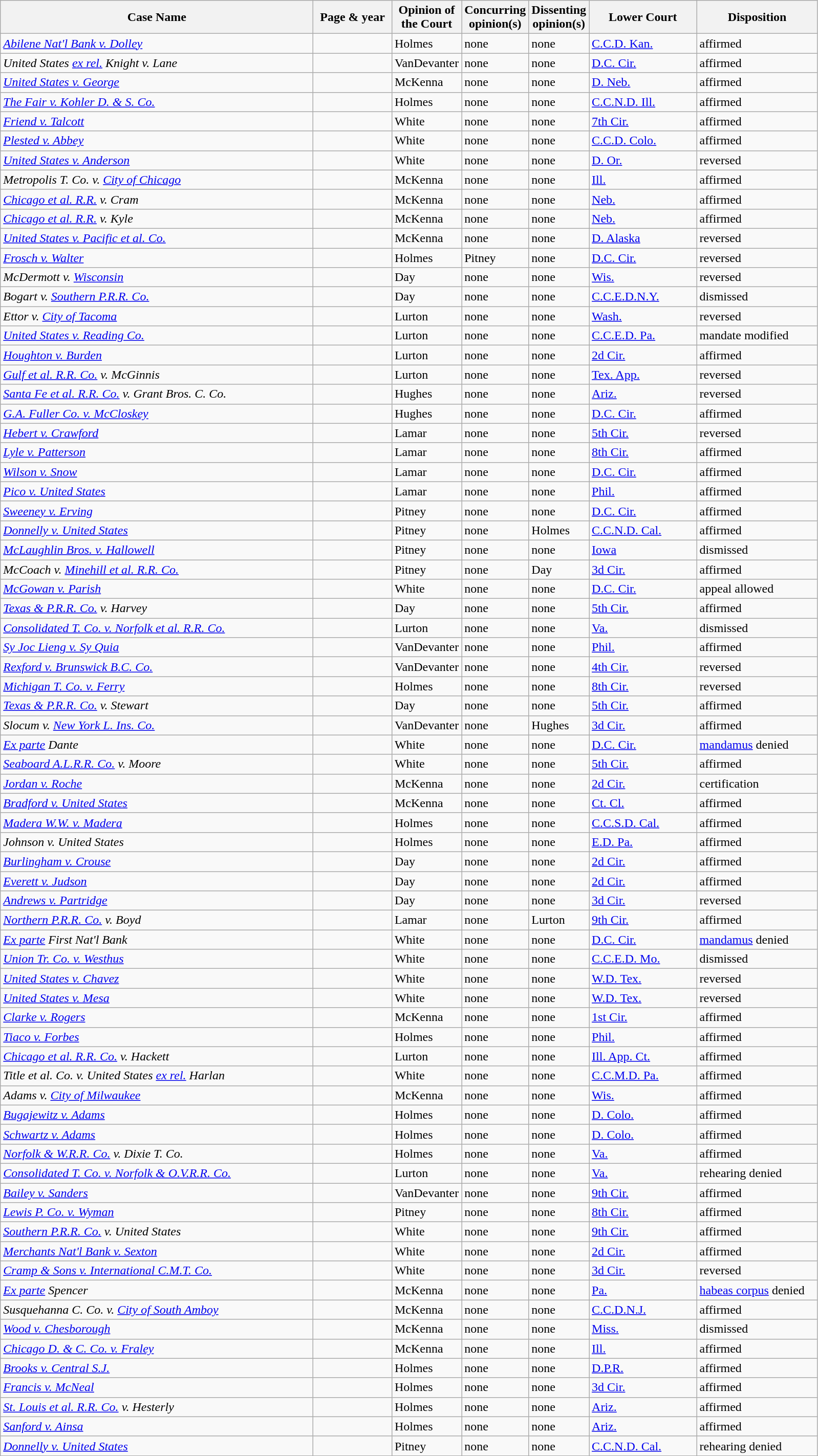<table class="wikitable sortable">
<tr>
<th scope="col" style="width: 400px;">Case Name</th>
<th scope="col" style="width: 95px;">Page & year</th>
<th scope="col" style="width: 10px;">Opinion of the Court</th>
<th scope="col" style="width: 10px;">Concurring opinion(s)</th>
<th scope="col" style="width: 10px;">Dissenting opinion(s)</th>
<th scope="col" style="width: 133px;">Lower Court</th>
<th scope="col" style="width: 150px;">Disposition</th>
</tr>
<tr>
<td><em><a href='#'>Abilene Nat'l Bank v. Dolley</a></em></td>
<td align="right"></td>
<td>Holmes</td>
<td>none</td>
<td>none</td>
<td><a href='#'>C.C.D. Kan.</a></td>
<td>affirmed</td>
</tr>
<tr>
<td><em>United States <a href='#'>ex rel.</a> Knight v. Lane</em></td>
<td align="right"></td>
<td>VanDevanter</td>
<td>none</td>
<td>none</td>
<td><a href='#'>D.C. Cir.</a></td>
<td>affirmed</td>
</tr>
<tr>
<td><em><a href='#'>United States v. George</a></em></td>
<td align="right"></td>
<td>McKenna</td>
<td>none</td>
<td>none</td>
<td><a href='#'>D. Neb.</a></td>
<td>affirmed</td>
</tr>
<tr>
<td><em><a href='#'>The Fair v. Kohler D. & S. Co.</a></em></td>
<td align="right"></td>
<td>Holmes</td>
<td>none</td>
<td>none</td>
<td><a href='#'>C.C.N.D. Ill.</a></td>
<td>affirmed</td>
</tr>
<tr>
<td><em><a href='#'>Friend v. Talcott</a></em></td>
<td align="right"></td>
<td>White</td>
<td>none</td>
<td>none</td>
<td><a href='#'>7th Cir.</a></td>
<td>affirmed</td>
</tr>
<tr>
<td><em><a href='#'>Plested v. Abbey</a></em></td>
<td align="right"></td>
<td>White</td>
<td>none</td>
<td>none</td>
<td><a href='#'>C.C.D. Colo.</a></td>
<td>affirmed</td>
</tr>
<tr>
<td><em><a href='#'>United States v. Anderson</a></em></td>
<td align="right"></td>
<td>White</td>
<td>none</td>
<td>none</td>
<td><a href='#'>D. Or.</a></td>
<td>reversed</td>
</tr>
<tr>
<td><em>Metropolis T. Co. v. <a href='#'>City of Chicago</a></em></td>
<td align="right"></td>
<td>McKenna</td>
<td>none</td>
<td>none</td>
<td><a href='#'>Ill.</a></td>
<td>affirmed</td>
</tr>
<tr>
<td><em><a href='#'>Chicago et al. R.R.</a>  v. Cram</em></td>
<td align="right"></td>
<td>McKenna</td>
<td>none</td>
<td>none</td>
<td><a href='#'>Neb.</a></td>
<td>affirmed</td>
</tr>
<tr>
<td><em><a href='#'>Chicago et al. R.R.</a> v. Kyle</em></td>
<td align="right"></td>
<td>McKenna</td>
<td>none</td>
<td>none</td>
<td><a href='#'>Neb.</a></td>
<td>affirmed</td>
</tr>
<tr>
<td><em><a href='#'>United States v. Pacific et al. Co.</a></em></td>
<td align="right"></td>
<td>McKenna</td>
<td>none</td>
<td>none</td>
<td><a href='#'>D. Alaska</a></td>
<td>reversed</td>
</tr>
<tr>
<td><em><a href='#'>Frosch v. Walter</a></em></td>
<td align="right"></td>
<td>Holmes</td>
<td>Pitney</td>
<td>none</td>
<td><a href='#'>D.C. Cir.</a></td>
<td>reversed</td>
</tr>
<tr>
<td><em>McDermott v. <a href='#'>Wisconsin</a></em></td>
<td align="right"></td>
<td>Day</td>
<td>none</td>
<td>none</td>
<td><a href='#'>Wis.</a></td>
<td>reversed</td>
</tr>
<tr>
<td><em>Bogart v. <a href='#'>Southern P.R.R. Co.</a></em></td>
<td align="right"></td>
<td>Day</td>
<td>none</td>
<td>none</td>
<td><a href='#'>C.C.E.D.N.Y.</a></td>
<td>dismissed</td>
</tr>
<tr>
<td><em>Ettor v. <a href='#'>City of Tacoma</a></em></td>
<td align="right"></td>
<td>Lurton</td>
<td>none</td>
<td>none</td>
<td><a href='#'>Wash.</a></td>
<td>reversed</td>
</tr>
<tr>
<td><em><a href='#'>United States v. Reading Co.</a></em></td>
<td align="right"></td>
<td>Lurton</td>
<td>none</td>
<td>none</td>
<td><a href='#'>C.C.E.D. Pa.</a></td>
<td>mandate modified</td>
</tr>
<tr>
<td><em><a href='#'>Houghton v. Burden</a></em></td>
<td align="right"></td>
<td>Lurton</td>
<td>none</td>
<td>none</td>
<td><a href='#'>2d Cir.</a></td>
<td>affirmed</td>
</tr>
<tr>
<td><em><a href='#'>Gulf et al. R.R. Co.</a> v. McGinnis</em></td>
<td align="right"></td>
<td>Lurton</td>
<td>none</td>
<td>none</td>
<td><a href='#'>Tex. App.</a></td>
<td>reversed</td>
</tr>
<tr>
<td><em><a href='#'>Santa Fe et al. R.R. Co.</a> v. Grant Bros. C. Co.</em></td>
<td align="right"></td>
<td>Hughes</td>
<td>none</td>
<td>none</td>
<td><a href='#'>Ariz.</a></td>
<td>reversed</td>
</tr>
<tr>
<td><em><a href='#'>G.A. Fuller Co. v. McCloskey</a></em></td>
<td align="right"></td>
<td>Hughes</td>
<td>none</td>
<td>none</td>
<td><a href='#'>D.C. Cir.</a></td>
<td>affirmed</td>
</tr>
<tr>
<td><em><a href='#'>Hebert v. Crawford</a></em></td>
<td align="right"></td>
<td>Lamar</td>
<td>none</td>
<td>none</td>
<td><a href='#'>5th Cir.</a></td>
<td>reversed</td>
</tr>
<tr>
<td><em><a href='#'>Lyle v. Patterson</a></em></td>
<td align="right"></td>
<td>Lamar</td>
<td>none</td>
<td>none</td>
<td><a href='#'>8th Cir.</a></td>
<td>affirmed</td>
</tr>
<tr>
<td><em><a href='#'>Wilson v. Snow</a></em></td>
<td align="right"></td>
<td>Lamar</td>
<td>none</td>
<td>none</td>
<td><a href='#'>D.C. Cir.</a></td>
<td>affirmed</td>
</tr>
<tr>
<td><em><a href='#'>Pico v. United States</a></em></td>
<td align="right"></td>
<td>Lamar</td>
<td>none</td>
<td>none</td>
<td><a href='#'>Phil.</a></td>
<td>affirmed</td>
</tr>
<tr>
<td><em><a href='#'>Sweeney v. Erving</a></em></td>
<td align="right"></td>
<td>Pitney</td>
<td>none</td>
<td>none</td>
<td><a href='#'>D.C. Cir.</a></td>
<td>affirmed</td>
</tr>
<tr>
<td><em><a href='#'>Donnelly v. United States</a></em></td>
<td align="right"></td>
<td>Pitney</td>
<td>none</td>
<td>Holmes</td>
<td><a href='#'>C.C.N.D. Cal.</a></td>
<td>affirmed</td>
</tr>
<tr>
<td><em><a href='#'>McLaughlin Bros. v. Hallowell</a></em></td>
<td align="right"></td>
<td>Pitney</td>
<td>none</td>
<td>none</td>
<td><a href='#'>Iowa</a></td>
<td>dismissed</td>
</tr>
<tr>
<td><em>McCoach v. <a href='#'>Minehill et al. R.R. Co.</a></em></td>
<td align="right"></td>
<td>Pitney</td>
<td>none</td>
<td>Day</td>
<td><a href='#'>3d Cir.</a></td>
<td>affirmed</td>
</tr>
<tr>
<td><em><a href='#'>McGowan v. Parish</a></em></td>
<td align="right"></td>
<td>White</td>
<td>none</td>
<td>none</td>
<td><a href='#'>D.C. Cir.</a></td>
<td>appeal allowed</td>
</tr>
<tr>
<td><em><a href='#'>Texas & P.R.R. Co.</a> v. Harvey</em></td>
<td align="right"></td>
<td>Day</td>
<td>none</td>
<td>none</td>
<td><a href='#'>5th Cir.</a></td>
<td>affirmed</td>
</tr>
<tr>
<td><em><a href='#'>Consolidated T. Co. v. Norfolk et al. R.R. Co.</a></em></td>
<td align="right"></td>
<td>Lurton</td>
<td>none</td>
<td>none</td>
<td><a href='#'>Va.</a></td>
<td>dismissed</td>
</tr>
<tr>
<td><em><a href='#'>Sy Joc Lieng v. Sy Quia</a></em></td>
<td align="right"></td>
<td>VanDevanter</td>
<td>none</td>
<td>none</td>
<td><a href='#'>Phil.</a></td>
<td>affirmed</td>
</tr>
<tr>
<td><em><a href='#'>Rexford v. Brunswick B.C. Co.</a></em></td>
<td align="right"></td>
<td>VanDevanter</td>
<td>none</td>
<td>none</td>
<td><a href='#'>4th Cir.</a></td>
<td>reversed</td>
</tr>
<tr>
<td><em><a href='#'>Michigan T. Co. v. Ferry</a></em></td>
<td align="right"></td>
<td>Holmes</td>
<td>none</td>
<td>none</td>
<td><a href='#'>8th Cir.</a></td>
<td>reversed</td>
</tr>
<tr>
<td><em><a href='#'>Texas & P.R.R. Co.</a> v. Stewart</em></td>
<td align="right"></td>
<td>Day</td>
<td>none</td>
<td>none</td>
<td><a href='#'>5th Cir.</a></td>
<td>affirmed</td>
</tr>
<tr>
<td><em>Slocum v. <a href='#'>New York L. Ins. Co.</a></em></td>
<td align="right"></td>
<td>VanDevanter</td>
<td>none</td>
<td>Hughes</td>
<td><a href='#'>3d Cir.</a></td>
<td>affirmed</td>
</tr>
<tr>
<td><em><a href='#'>Ex parte</a> Dante</em></td>
<td align="right"></td>
<td>White</td>
<td>none</td>
<td>none</td>
<td><a href='#'>D.C. Cir.</a></td>
<td><a href='#'>mandamus</a> denied</td>
</tr>
<tr>
<td><em><a href='#'>Seaboard A.L.R.R. Co.</a> v. Moore</em></td>
<td align="right"></td>
<td>White</td>
<td>none</td>
<td>none</td>
<td><a href='#'>5th Cir.</a></td>
<td>affirmed</td>
</tr>
<tr>
<td><em><a href='#'>Jordan v. Roche</a></em></td>
<td align="right"></td>
<td>McKenna</td>
<td>none</td>
<td>none</td>
<td><a href='#'>2d Cir.</a></td>
<td>certification</td>
</tr>
<tr>
<td><em><a href='#'>Bradford v. United States</a></em></td>
<td align="right"></td>
<td>McKenna</td>
<td>none</td>
<td>none</td>
<td><a href='#'>Ct. Cl.</a></td>
<td>affirmed</td>
</tr>
<tr>
<td><em><a href='#'>Madera W.W. v. Madera</a></em></td>
<td align="right"></td>
<td>Holmes</td>
<td>none</td>
<td>none</td>
<td><a href='#'>C.C.S.D. Cal.</a></td>
<td>affirmed</td>
</tr>
<tr>
<td><em>Johnson v. United States</em></td>
<td align="right"></td>
<td>Holmes</td>
<td>none</td>
<td>none</td>
<td><a href='#'>E.D. Pa.</a></td>
<td>affirmed</td>
</tr>
<tr>
<td><em><a href='#'>Burlingham v. Crouse</a></em></td>
<td align="right"></td>
<td>Day</td>
<td>none</td>
<td>none</td>
<td><a href='#'>2d Cir.</a></td>
<td>affirmed</td>
</tr>
<tr>
<td><em><a href='#'>Everett v. Judson</a></em></td>
<td align="right"></td>
<td>Day</td>
<td>none</td>
<td>none</td>
<td><a href='#'>2d Cir.</a></td>
<td>affirmed</td>
</tr>
<tr>
<td><em><a href='#'>Andrews v. Partridge</a></em></td>
<td align="right"></td>
<td>Day</td>
<td>none</td>
<td>none</td>
<td><a href='#'>3d Cir.</a></td>
<td>reversed</td>
</tr>
<tr>
<td><em><a href='#'>Northern P.R.R. Co.</a> v. Boyd</em></td>
<td align="right"></td>
<td>Lamar</td>
<td>none</td>
<td>Lurton</td>
<td><a href='#'>9th Cir.</a></td>
<td>affirmed</td>
</tr>
<tr>
<td><em><a href='#'>Ex parte</a> First Nat'l Bank</em></td>
<td align="right"></td>
<td>White</td>
<td>none</td>
<td>none</td>
<td><a href='#'>D.C. Cir.</a></td>
<td><a href='#'>mandamus</a> denied</td>
</tr>
<tr>
<td><em><a href='#'>Union Tr. Co. v. Westhus</a></em></td>
<td align="right"></td>
<td>White</td>
<td>none</td>
<td>none</td>
<td><a href='#'>C.C.E.D. Mo.</a></td>
<td>dismissed</td>
</tr>
<tr>
<td><em><a href='#'>United States v. Chavez</a></em></td>
<td align="right"></td>
<td>White</td>
<td>none</td>
<td>none</td>
<td><a href='#'>W.D. Tex.</a></td>
<td>reversed</td>
</tr>
<tr>
<td><em><a href='#'>United States v. Mesa</a></em></td>
<td align="right"></td>
<td>White</td>
<td>none</td>
<td>none</td>
<td><a href='#'>W.D. Tex.</a></td>
<td>reversed</td>
</tr>
<tr>
<td><em><a href='#'>Clarke v. Rogers</a></em></td>
<td align="right"></td>
<td>McKenna</td>
<td>none</td>
<td>none</td>
<td><a href='#'>1st Cir.</a></td>
<td>affirmed</td>
</tr>
<tr>
<td><em><a href='#'>Tiaco v. Forbes</a></em></td>
<td align="right"></td>
<td>Holmes</td>
<td>none</td>
<td>none</td>
<td><a href='#'>Phil.</a></td>
<td>affirmed</td>
</tr>
<tr>
<td><em><a href='#'>Chicago et al. R.R. Co.</a> v. Hackett</em></td>
<td align="right"></td>
<td>Lurton</td>
<td>none</td>
<td>none</td>
<td><a href='#'>Ill. App. Ct.</a></td>
<td>affirmed</td>
</tr>
<tr>
<td><em>Title et al. Co. v. United States <a href='#'>ex rel.</a> Harlan</em></td>
<td align="right"></td>
<td>White</td>
<td>none</td>
<td>none</td>
<td><a href='#'>C.C.M.D. Pa.</a></td>
<td>affirmed</td>
</tr>
<tr>
<td><em>Adams v. <a href='#'>City of Milwaukee</a></em></td>
<td align="right"></td>
<td>McKenna</td>
<td>none</td>
<td>none</td>
<td><a href='#'>Wis.</a></td>
<td>affirmed</td>
</tr>
<tr>
<td><em><a href='#'>Bugajewitz v. Adams</a></em></td>
<td align="right"></td>
<td>Holmes</td>
<td>none</td>
<td>none</td>
<td><a href='#'>D. Colo.</a></td>
<td>affirmed</td>
</tr>
<tr>
<td><em><a href='#'>Schwartz v. Adams</a></em></td>
<td align="right"></td>
<td>Holmes</td>
<td>none</td>
<td>none</td>
<td><a href='#'>D. Colo.</a></td>
<td>affirmed</td>
</tr>
<tr>
<td><em><a href='#'>Norfolk & W.R.R. Co.</a> v. Dixie T. Co.</em></td>
<td align="right"></td>
<td>Holmes</td>
<td>none</td>
<td>none</td>
<td><a href='#'>Va.</a></td>
<td>affirmed</td>
</tr>
<tr>
<td><em><a href='#'>Consolidated T. Co. v. Norfolk & O.V.R.R. Co.</a></em></td>
<td align="right"></td>
<td>Lurton</td>
<td>none</td>
<td>none</td>
<td><a href='#'>Va.</a></td>
<td>rehearing denied</td>
</tr>
<tr>
<td><em><a href='#'>Bailey v. Sanders</a></em></td>
<td align="right"></td>
<td>VanDevanter</td>
<td>none</td>
<td>none</td>
<td><a href='#'>9th Cir.</a></td>
<td>affirmed</td>
</tr>
<tr>
<td><em><a href='#'>Lewis P. Co. v. Wyman</a></em></td>
<td align="right"></td>
<td>Pitney</td>
<td>none</td>
<td>none</td>
<td><a href='#'>8th Cir.</a></td>
<td>affirmed</td>
</tr>
<tr>
<td><em><a href='#'>Southern P.R.R. Co.</a> v. United States</em></td>
<td align="right"></td>
<td>White</td>
<td>none</td>
<td>none</td>
<td><a href='#'>9th Cir.</a></td>
<td>affirmed</td>
</tr>
<tr>
<td><em><a href='#'>Merchants Nat'l Bank v. Sexton</a></em></td>
<td align="right"></td>
<td>White</td>
<td>none</td>
<td>none</td>
<td><a href='#'>2d Cir.</a></td>
<td>affirmed</td>
</tr>
<tr>
<td><em><a href='#'>Cramp & Sons v. International C.M.T. Co.</a></em></td>
<td align="right"></td>
<td>White</td>
<td>none</td>
<td>none</td>
<td><a href='#'>3d Cir.</a></td>
<td>reversed</td>
</tr>
<tr>
<td><em><a href='#'>Ex parte</a> Spencer</em></td>
<td align="right"></td>
<td>McKenna</td>
<td>none</td>
<td>none</td>
<td><a href='#'>Pa.</a></td>
<td><a href='#'>habeas corpus</a> denied</td>
</tr>
<tr>
<td><em>Susquehanna C. Co. v. <a href='#'>City of South Amboy</a></em></td>
<td align="right"></td>
<td>McKenna</td>
<td>none</td>
<td>none</td>
<td><a href='#'>C.C.D.N.J.</a></td>
<td>affirmed</td>
</tr>
<tr>
<td><em><a href='#'>Wood v. Chesborough</a></em></td>
<td align="right"></td>
<td>McKenna</td>
<td>none</td>
<td>none</td>
<td><a href='#'>Miss.</a></td>
<td>dismissed</td>
</tr>
<tr>
<td><em><a href='#'>Chicago D. & C. Co. v. Fraley</a></em></td>
<td align="right"></td>
<td>McKenna</td>
<td>none</td>
<td>none</td>
<td><a href='#'>Ill.</a></td>
<td>affirmed</td>
</tr>
<tr>
<td><em><a href='#'>Brooks v. Central S.J.</a></em></td>
<td align="right"></td>
<td>Holmes</td>
<td>none</td>
<td>none</td>
<td><a href='#'>D.P.R.</a></td>
<td>affirmed</td>
</tr>
<tr>
<td><em><a href='#'>Francis v. McNeal</a></em></td>
<td align="right"></td>
<td>Holmes</td>
<td>none</td>
<td>none</td>
<td><a href='#'>3d Cir.</a></td>
<td>affirmed</td>
</tr>
<tr>
<td><em><a href='#'>St. Louis et al. R.R. Co.</a> v. Hesterly</em></td>
<td align="right"></td>
<td>Holmes</td>
<td>none</td>
<td>none</td>
<td><a href='#'>Ariz.</a></td>
<td>affirmed</td>
</tr>
<tr>
<td><em><a href='#'>Sanford v. Ainsa</a></em></td>
<td align="right"></td>
<td>Holmes</td>
<td>none</td>
<td>none</td>
<td><a href='#'>Ariz.</a></td>
<td>affirmed</td>
</tr>
<tr>
<td><em><a href='#'>Donnelly v. United States</a></em></td>
<td align="right"></td>
<td>Pitney</td>
<td>none</td>
<td>none</td>
<td><a href='#'>C.C.N.D. Cal.</a></td>
<td>rehearing denied</td>
</tr>
<tr>
</tr>
</table>
